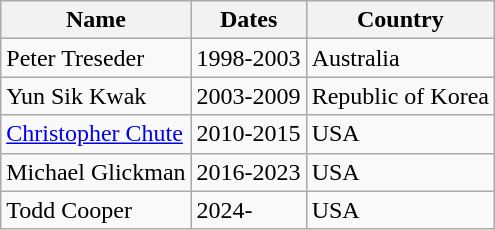<table class="wikitable">
<tr>
<th>Name</th>
<th>Dates</th>
<th>Country</th>
</tr>
<tr>
<td>Peter Treseder</td>
<td>1998-2003</td>
<td>Australia</td>
</tr>
<tr>
<td>Yun Sik Kwak</td>
<td>2003-2009</td>
<td>Republic of Korea</td>
</tr>
<tr>
<td><a href='#'>Christopher Chute</a></td>
<td>2010-2015</td>
<td>USA</td>
</tr>
<tr>
<td>Michael Glickman</td>
<td>2016-2023</td>
<td>USA</td>
</tr>
<tr>
<td>Todd Cooper</td>
<td>2024-</td>
<td>USA</td>
</tr>
</table>
